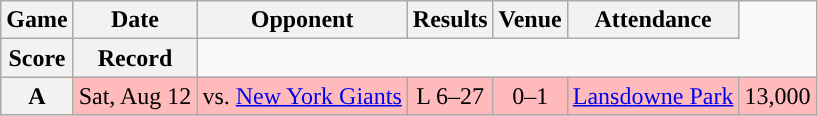<table class="wikitable" style="text-align:center">
<tr>
<th>Game</th>
<th>Date</th>
<th>Opponent</th>
<th>Results</th>
<th>Venue</th>
<th>Attendance</th>
</tr>
<tr>
<th>Score</th>
<th>Record</th>
</tr>
<tr style="background:#ffbbbb">
<th>A</th>
<td>Sat, Aug 12</td>
<td>vs. <a href='#'>New York Giants</a></td>
<td>L 6–27</td>
<td>0–1</td>
<td><a href='#'>Lansdowne Park</a></td>
<td>13,000</td>
</tr>
</table>
